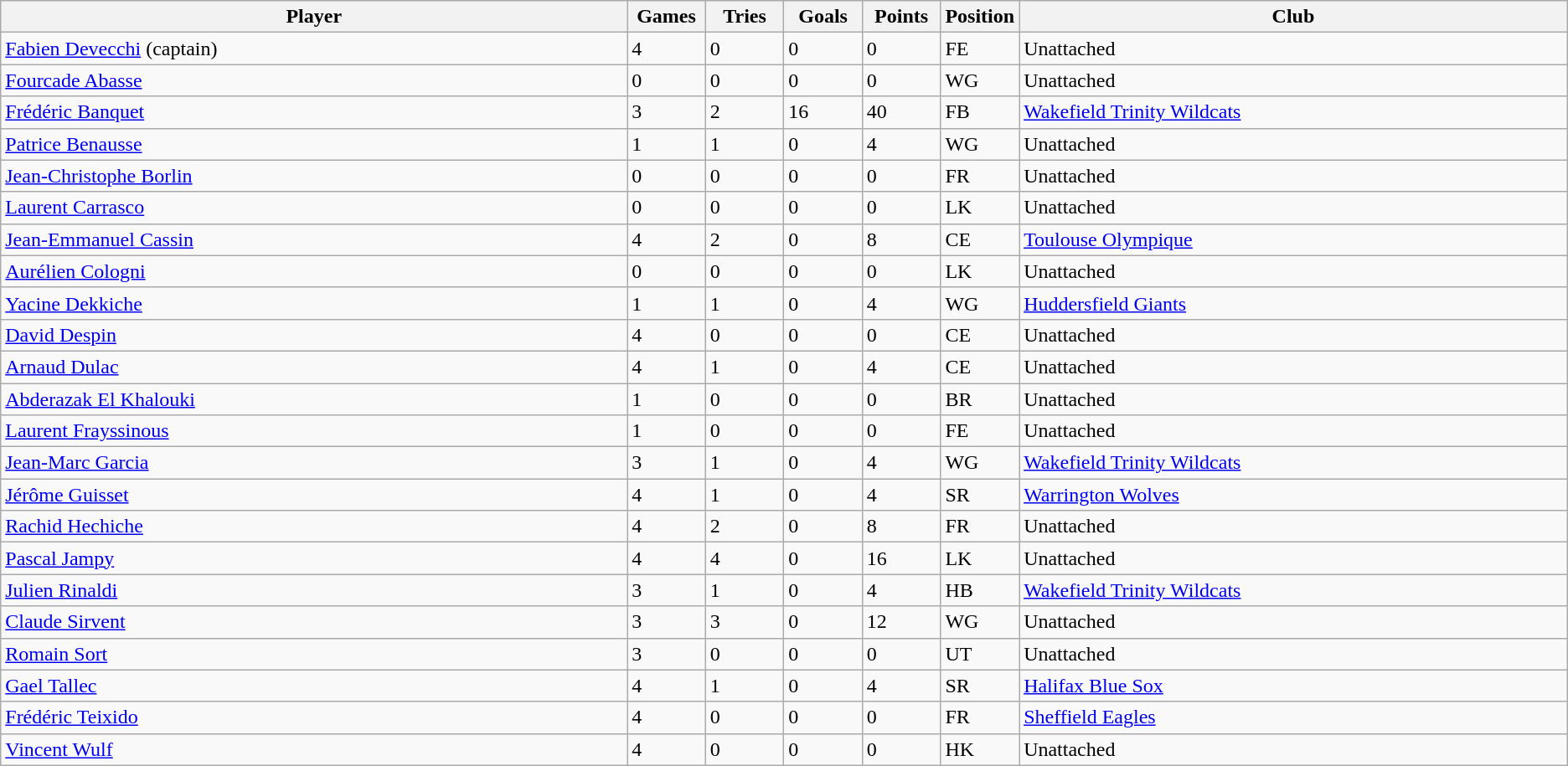<table class="wikitable">
<tr bgcolor=#FFFFFF>
<th !width=25%>Player</th>
<th width=5%>Games</th>
<th width=5%>Tries</th>
<th width=5%>Goals</th>
<th width=5%>Points</th>
<th width=5%>Position</th>
<th width=35%>Club</th>
</tr>
<tr>
<td><a href='#'>Fabien Devecchi</a> (captain)</td>
<td>4</td>
<td>0</td>
<td>0</td>
<td>0</td>
<td>FE</td>
<td>Unattached</td>
</tr>
<tr>
<td><a href='#'>Fourcade Abasse</a></td>
<td>0</td>
<td>0</td>
<td>0</td>
<td>0</td>
<td>WG</td>
<td>Unattached</td>
</tr>
<tr>
<td><a href='#'>Frédéric Banquet</a></td>
<td>3</td>
<td>2</td>
<td>16</td>
<td>40</td>
<td>FB</td>
<td><a href='#'>Wakefield Trinity Wildcats</a></td>
</tr>
<tr>
<td><a href='#'>Patrice Benausse</a></td>
<td>1</td>
<td>1</td>
<td>0</td>
<td>4</td>
<td>WG</td>
<td>Unattached</td>
</tr>
<tr>
<td><a href='#'>Jean-Christophe Borlin</a></td>
<td>0</td>
<td>0</td>
<td>0</td>
<td>0</td>
<td>FR</td>
<td>Unattached</td>
</tr>
<tr>
<td><a href='#'>Laurent Carrasco</a></td>
<td>0</td>
<td>0</td>
<td>0</td>
<td>0</td>
<td>LK</td>
<td>Unattached</td>
</tr>
<tr>
<td><a href='#'>Jean-Emmanuel Cassin</a></td>
<td>4</td>
<td>2</td>
<td>0</td>
<td>8</td>
<td>CE</td>
<td><a href='#'>Toulouse Olympique</a></td>
</tr>
<tr>
<td><a href='#'>Aurélien Cologni</a></td>
<td>0</td>
<td>0</td>
<td>0</td>
<td>0</td>
<td>LK</td>
<td>Unattached</td>
</tr>
<tr>
<td><a href='#'>Yacine Dekkiche</a></td>
<td>1</td>
<td>1</td>
<td>0</td>
<td>4</td>
<td>WG</td>
<td><a href='#'>Huddersfield Giants</a></td>
</tr>
<tr>
<td><a href='#'>David Despin</a></td>
<td>4</td>
<td>0</td>
<td>0</td>
<td>0</td>
<td>CE</td>
<td>Unattached</td>
</tr>
<tr>
<td><a href='#'>Arnaud Dulac</a></td>
<td>4</td>
<td>1</td>
<td>0</td>
<td>4</td>
<td>CE</td>
<td>Unattached</td>
</tr>
<tr>
<td><a href='#'>Abderazak El Khalouki</a></td>
<td>1</td>
<td>0</td>
<td>0</td>
<td>0</td>
<td>BR</td>
<td>Unattached</td>
</tr>
<tr>
<td><a href='#'>Laurent Frayssinous</a></td>
<td>1</td>
<td>0</td>
<td>0</td>
<td>0</td>
<td>FE</td>
<td>Unattached</td>
</tr>
<tr>
<td><a href='#'>Jean-Marc Garcia</a></td>
<td>3</td>
<td>1</td>
<td>0</td>
<td>4</td>
<td>WG</td>
<td><a href='#'>Wakefield Trinity Wildcats</a></td>
</tr>
<tr>
<td><a href='#'>Jérôme Guisset</a></td>
<td>4</td>
<td>1</td>
<td>0</td>
<td>4</td>
<td>SR</td>
<td><a href='#'>Warrington Wolves</a></td>
</tr>
<tr>
<td><a href='#'>Rachid Hechiche</a></td>
<td>4</td>
<td>2</td>
<td>0</td>
<td>8</td>
<td>FR</td>
<td>Unattached</td>
</tr>
<tr>
<td><a href='#'>Pascal Jampy</a></td>
<td>4</td>
<td>4</td>
<td>0</td>
<td>16</td>
<td>LK</td>
<td>Unattached</td>
</tr>
<tr>
<td><a href='#'>Julien Rinaldi</a></td>
<td>3</td>
<td>1</td>
<td>0</td>
<td>4</td>
<td>HB</td>
<td><a href='#'>Wakefield Trinity Wildcats</a></td>
</tr>
<tr>
<td><a href='#'>Claude Sirvent</a></td>
<td>3</td>
<td>3</td>
<td>0</td>
<td>12</td>
<td>WG</td>
<td>Unattached</td>
</tr>
<tr>
<td><a href='#'>Romain Sort</a></td>
<td>3</td>
<td>0</td>
<td>0</td>
<td>0</td>
<td>UT</td>
<td>Unattached</td>
</tr>
<tr>
<td><a href='#'>Gael Tallec</a></td>
<td>4</td>
<td>1</td>
<td>0</td>
<td>4</td>
<td>SR</td>
<td><a href='#'>Halifax Blue Sox</a></td>
</tr>
<tr>
<td><a href='#'>Frédéric Teixido</a></td>
<td>4</td>
<td>0</td>
<td>0</td>
<td>0</td>
<td>FR</td>
<td><a href='#'>Sheffield Eagles</a></td>
</tr>
<tr>
<td><a href='#'>Vincent Wulf</a></td>
<td>4</td>
<td>0</td>
<td>0</td>
<td>0</td>
<td>HK</td>
<td>Unattached</td>
</tr>
</table>
